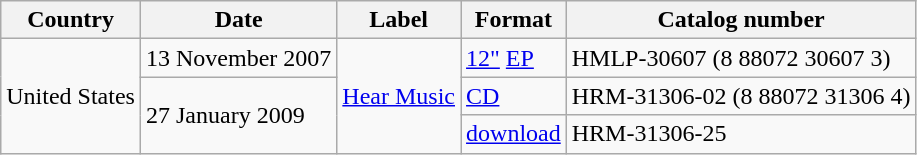<table class="wikitable" style="font-size: 100%">
<tr>
<th>Country</th>
<th>Date</th>
<th>Label</th>
<th>Format</th>
<th>Catalog number</th>
</tr>
<tr>
<td rowspan="3">United States</td>
<td>13 November 2007</td>
<td rowspan="3"><a href='#'>Hear Music</a></td>
<td><a href='#'>12"</a> <a href='#'>EP</a></td>
<td>HMLP-30607 (8 88072 30607 3)</td>
</tr>
<tr>
<td rowspan="2">27 January 2009</td>
<td><a href='#'>CD</a></td>
<td>HRM-31306-02 (8 88072 31306 4)</td>
</tr>
<tr>
<td><a href='#'>download</a></td>
<td>HRM-31306-25</td>
</tr>
</table>
